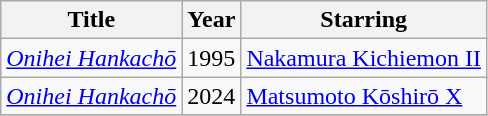<table class="wikitable ">
<tr>
<th>Title</th>
<th>Year</th>
<th>Starring</th>
</tr>
<tr>
<td><em><a href='#'>Onihei Hankachō</a></em></td>
<td>1995</td>
<td><a href='#'>Nakamura Kichiemon II</a></td>
</tr>
<tr>
<td><em><a href='#'>Onihei Hankachō</a></em></td>
<td>2024</td>
<td><a href='#'>Matsumoto Kōshirō X</a></td>
</tr>
<tr>
</tr>
</table>
